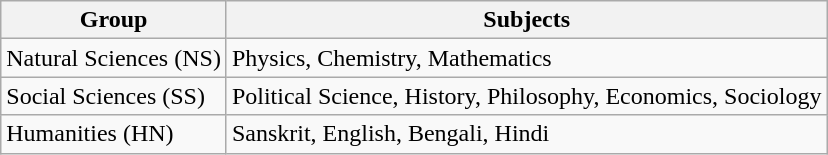<table class="wikitable">
<tr>
<th>Group</th>
<th>Subjects</th>
</tr>
<tr>
<td>Natural Sciences (NS)</td>
<td>Physics, Chemistry, Mathematics</td>
</tr>
<tr>
<td>Social Sciences (SS)</td>
<td>Political Science, History, Philosophy, Economics, Sociology</td>
</tr>
<tr>
<td>Humanities (HN)</td>
<td>Sanskrit, English, Bengali, Hindi</td>
</tr>
</table>
